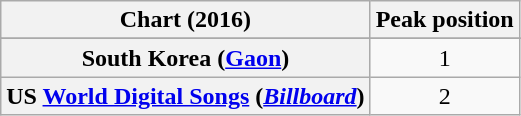<table class="wikitable sortable plainrowheaders" style="text-align:center">
<tr>
<th scope="col">Chart (2016)</th>
<th scope="col">Peak position</th>
</tr>
<tr>
</tr>
<tr>
<th scope="row">South Korea (<a href='#'>Gaon</a>)</th>
<td>1</td>
</tr>
<tr>
<th scope="row">US <a href='#'>World Digital Songs</a> (<em><a href='#'>Billboard</a></em>)</th>
<td>2</td>
</tr>
</table>
